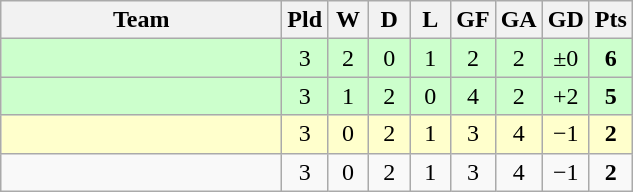<table class="wikitable" style="text-align:center;">
<tr>
<th width=180>Team</th>
<th width=20>Pld</th>
<th width=20>W</th>
<th width=20>D</th>
<th width=20>L</th>
<th width=20>GF</th>
<th width=20>GA</th>
<th width=20>GD</th>
<th width=20>Pts</th>
</tr>
<tr align=center style="background:#ccffcc;">
<td style="text-align:left;"></td>
<td>3</td>
<td>2</td>
<td>0</td>
<td>1</td>
<td>2</td>
<td>2</td>
<td>±0</td>
<td><strong>6</strong></td>
</tr>
<tr align=center style="background:#ccffcc;">
<td style="text-align:left;"></td>
<td>3</td>
<td>1</td>
<td>2</td>
<td>0</td>
<td>4</td>
<td>2</td>
<td>+2</td>
<td><strong>5</strong></td>
</tr>
<tr align=center style="background:#ffffcc;">
<td style="text-align:left;"></td>
<td>3</td>
<td>0</td>
<td>2</td>
<td>1</td>
<td>3</td>
<td>4</td>
<td>−1</td>
<td><strong>2</strong></td>
</tr>
<tr align=center>
<td style="text-align:left;"></td>
<td>3</td>
<td>0</td>
<td>2</td>
<td>1</td>
<td>3</td>
<td>4</td>
<td>−1</td>
<td><strong>2</strong></td>
</tr>
</table>
